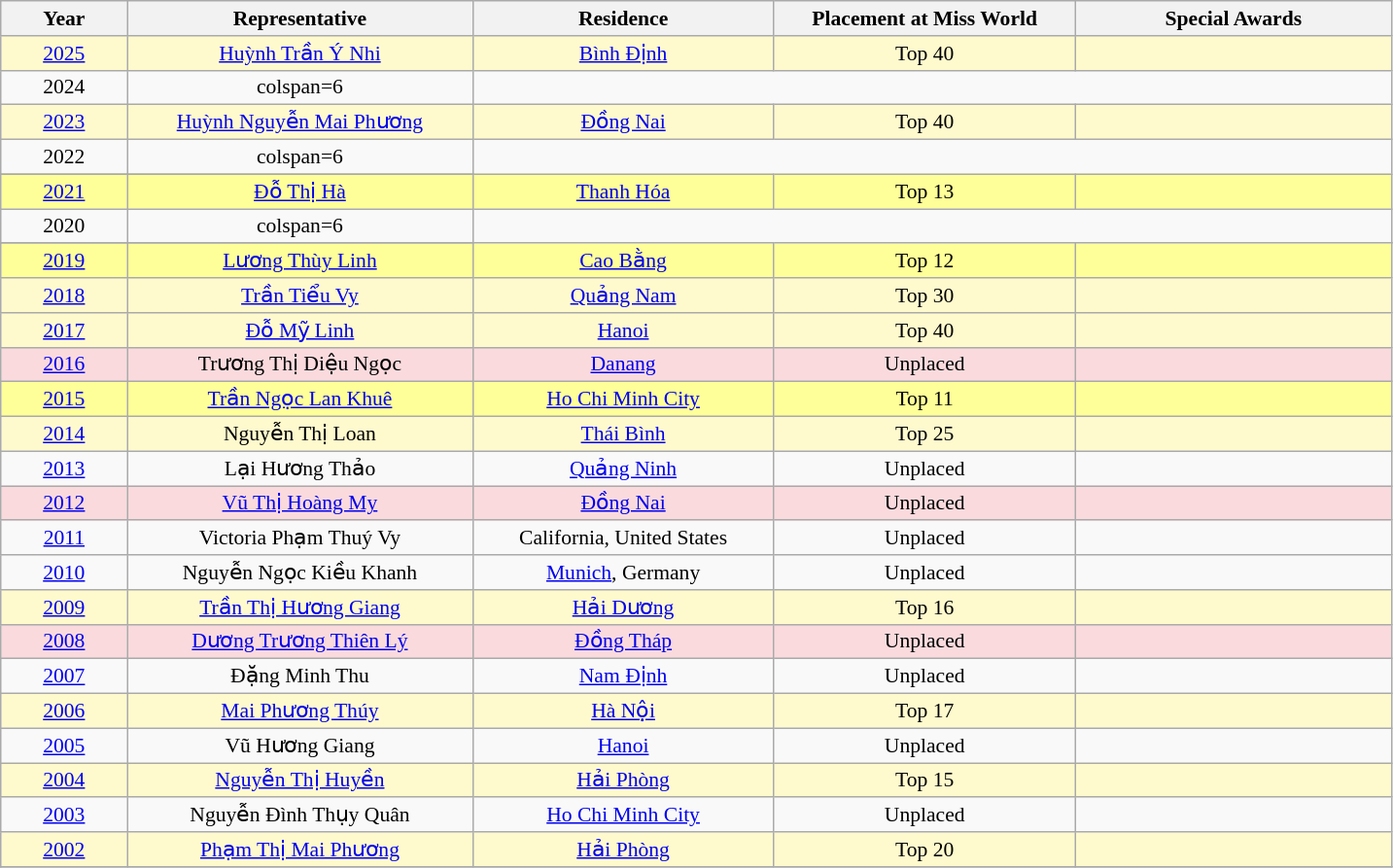<table class="wikitable sortable" style="font-size: 90%; text-align:center">
<tr>
<th width="80">Year</th>
<th width="230">Representative</th>
<th width="200">Residence</th>
<th width="200">Placement at Miss World</th>
<th width="210">Special Awards</th>
</tr>
<tr style="background-color:#FFFACD;">
<td><a href='#'>2025</a></td>
<td><a href='#'>Huỳnh Trần Ý Nhi</a></td>
<td><a href='#'>Bình Định</a></td>
<td>Top 40</td>
<td style="background:;"></td>
</tr>
<tr>
<td>2024</td>
<td>colspan=6 </td>
</tr>
<tr style="background-color:#FFFACD;">
<td><a href='#'>2023</a></td>
<td><a href='#'>Huỳnh Nguyễn Mai Phương</a></td>
<td><a href='#'>Đồng Nai</a></td>
<td>Top 40</td>
<td style="background:;"></td>
</tr>
<tr>
<td>2022</td>
<td>colspan=6 </td>
</tr>
<tr>
</tr>
<tr style="background-color:#FFFF99;">
<td><a href='#'>2021</a></td>
<td><a href='#'>Đỗ Thị Hà</a></td>
<td><a href='#'>Thanh Hóa</a></td>
<td>Top 13</td>
<td style="background:;"></td>
</tr>
<tr>
<td>2020</td>
<td>colspan=6 </td>
</tr>
<tr>
</tr>
<tr style="background-color:#FFFF99;">
<td><a href='#'>2019</a></td>
<td><a href='#'>Lương Thùy Linh</a></td>
<td><a href='#'>Cao Bằng</a></td>
<td>Top 12</td>
<td style="background:;"></td>
</tr>
<tr style="background-color:#FFFACD;">
<td><a href='#'>2018</a></td>
<td><a href='#'>Trần Tiểu Vy</a></td>
<td><a href='#'>Quảng Nam</a></td>
<td>Top 30</td>
<td style="background:;"></td>
</tr>
<tr style="background-color:#FFFACD;">
<td><a href='#'>2017</a></td>
<td><a href='#'>Đỗ Mỹ Linh</a></td>
<td><a href='#'>Hanoi</a></td>
<td>Top 40</td>
<td style="background:;"></td>
</tr>
<tr style="background-color:#FADADD;">
<td><a href='#'>2016</a></td>
<td>Trương Thị Diệu Ngọc</td>
<td><a href='#'>Danang</a></td>
<td>Unplaced</td>
<td style="background:;"></td>
</tr>
<tr style="background-color:#FFFF99;">
<td><a href='#'>2015</a></td>
<td><a href='#'>Trần Ngọc Lan Khuê</a></td>
<td><a href='#'>Ho Chi Minh City</a></td>
<td>Top 11</td>
<td style="background:;"></td>
</tr>
<tr style="background-color:#FFFACD;">
<td><a href='#'>2014</a></td>
<td>Nguyễn Thị Loan</td>
<td><a href='#'>Thái Bình</a></td>
<td>Top 25</td>
<td style="background:;"></td>
</tr>
<tr>
<td><a href='#'>2013</a></td>
<td>Lại Hương Thảo</td>
<td><a href='#'>Quảng Ninh</a></td>
<td>Unplaced</td>
<td></td>
</tr>
<tr style="background-color:#FADADD;">
<td><a href='#'>2012</a></td>
<td><a href='#'>Vũ Thị Hoàng My</a></td>
<td><a href='#'>Đồng Nai</a></td>
<td>Unplaced</td>
<td style="background:;"></td>
</tr>
<tr>
<td><a href='#'>2011</a></td>
<td>Victoria Phạm Thuý Vy</td>
<td>California, United States</td>
<td>Unplaced</td>
<td></td>
</tr>
<tr>
<td><a href='#'>2010</a></td>
<td>Nguyễn Ngọc Kiều Khanh</td>
<td><a href='#'>Munich</a>, Germany</td>
<td>Unplaced</td>
<td></td>
</tr>
<tr style="background-color:#FFFACD;">
<td><a href='#'>2009</a></td>
<td><a href='#'>Trần Thị Hương Giang</a></td>
<td><a href='#'>Hải Dương</a></td>
<td>Top 16</td>
<td style="background:;"></td>
</tr>
<tr style="background-color:#FADADD;">
<td><a href='#'>2008</a></td>
<td><a href='#'>Dương Trương Thiên Lý</a></td>
<td><a href='#'>Đồng Tháp</a></td>
<td>Unplaced</td>
<td style="background:;"></td>
</tr>
<tr>
<td><a href='#'>2007</a></td>
<td>Đặng Minh Thu</td>
<td><a href='#'>Nam Định</a></td>
<td>Unplaced</td>
<td></td>
</tr>
<tr style="background-color:#FFFACD;">
<td><a href='#'>2006</a></td>
<td><a href='#'>Mai Phương Thúy</a></td>
<td><a href='#'>Hà Nội</a></td>
<td>Top 17</td>
<td style="background:;"></td>
</tr>
<tr>
<td><a href='#'>2005</a></td>
<td>Vũ Hương Giang</td>
<td><a href='#'>Hanoi</a></td>
<td>Unplaced</td>
<td></td>
</tr>
<tr style="background-color:#FFFACD;">
<td><a href='#'>2004</a></td>
<td><a href='#'>Nguyễn Thị Huyền</a></td>
<td><a href='#'>Hải Phòng</a></td>
<td>Top 15</td>
<td></td>
</tr>
<tr>
<td><a href='#'>2003</a></td>
<td>Nguyễn Đình Thụy Quân</td>
<td><a href='#'>Ho Chi Minh City</a></td>
<td>Unplaced</td>
<td></td>
</tr>
<tr style="background-color:#FFFACD;">
<td><a href='#'>2002</a></td>
<td><a href='#'>Phạm Thị Mai Phương</a></td>
<td><a href='#'>Hải Phòng</a></td>
<td>Top 20</td>
<td></td>
</tr>
<tr>
</tr>
</table>
